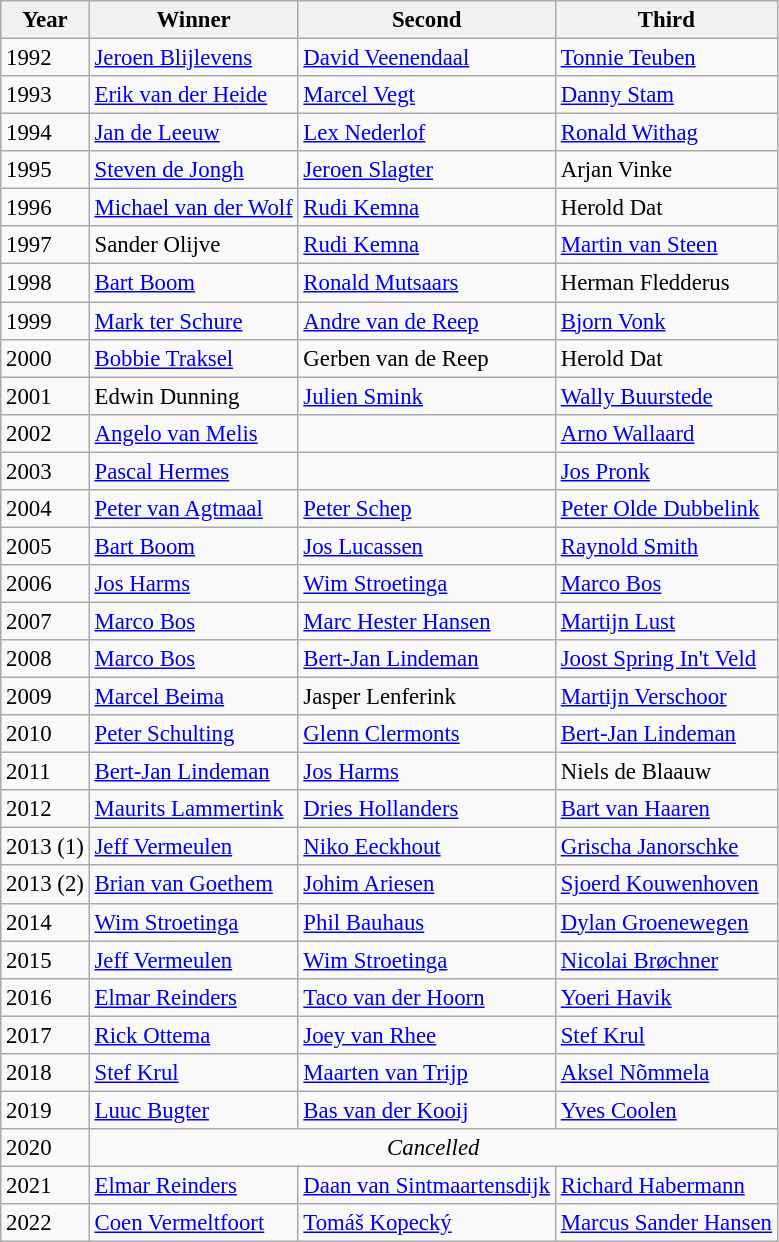<table class="wikitable sortable" style="font-size:95%">
<tr>
<th>Year</th>
<th>Winner</th>
<th>Second</th>
<th>Third</th>
</tr>
<tr>
<td>1992</td>
<td> <a href='#'>Jeroen Blijlevens</a></td>
<td> <a href='#'>David Veenendaal</a></td>
<td> <a href='#'>Tonnie Teuben</a></td>
</tr>
<tr>
<td>1993</td>
<td> <a href='#'>Erik van der Heide</a></td>
<td> <a href='#'>Marcel Vegt</a></td>
<td> <a href='#'>Danny Stam</a></td>
</tr>
<tr>
<td>1994</td>
<td> <a href='#'>Jan de Leeuw</a></td>
<td> <a href='#'>Lex Nederlof</a></td>
<td> <a href='#'>Ronald Withag</a></td>
</tr>
<tr>
<td>1995</td>
<td> <a href='#'>Steven de Jongh</a></td>
<td> <a href='#'>Jeroen Slagter</a></td>
<td> Arjan Vinke</td>
</tr>
<tr>
<td>1996</td>
<td> <a href='#'>Michael van der Wolf</a></td>
<td> <a href='#'>Rudi Kemna</a></td>
<td> Herold Dat</td>
</tr>
<tr>
<td>1997</td>
<td> Sander Olijve</td>
<td> <a href='#'>Rudi Kemna</a></td>
<td> <a href='#'>Martin van Steen</a></td>
</tr>
<tr>
<td>1998</td>
<td> <a href='#'>Bart Boom</a></td>
<td> <a href='#'>Ronald Mutsaars</a></td>
<td> Herman Fledderus</td>
</tr>
<tr>
<td>1999</td>
<td> <a href='#'>Mark ter Schure</a></td>
<td> <a href='#'>Andre van de Reep</a></td>
<td> <a href='#'>Bjorn Vonk</a></td>
</tr>
<tr>
<td>2000</td>
<td> <a href='#'>Bobbie Traksel</a></td>
<td> Gerben van de Reep</td>
<td> Herold Dat</td>
</tr>
<tr>
<td>2001</td>
<td> Edwin Dunning</td>
<td> <a href='#'>Julien Smink</a></td>
<td> <a href='#'>Wally Buurstede</a></td>
</tr>
<tr>
<td>2002</td>
<td> <a href='#'>Angelo van Melis</a></td>
<td> </td>
<td> <a href='#'>Arno Wallaard</a></td>
</tr>
<tr>
<td>2003</td>
<td> <a href='#'>Pascal Hermes</a></td>
<td> </td>
<td> <a href='#'>Jos Pronk</a></td>
</tr>
<tr>
<td>2004</td>
<td> <a href='#'>Peter van Agtmaal</a></td>
<td> <a href='#'>Peter Schep</a></td>
<td> <a href='#'>Peter Olde Dubbelink</a></td>
</tr>
<tr>
<td>2005</td>
<td> <a href='#'>Bart Boom</a></td>
<td> <a href='#'>Jos Lucassen</a></td>
<td> <a href='#'>Raynold Smith</a></td>
</tr>
<tr>
<td>2006</td>
<td> <a href='#'>Jos Harms</a></td>
<td> <a href='#'>Wim Stroetinga</a></td>
<td> <a href='#'>Marco Bos</a></td>
</tr>
<tr>
<td>2007</td>
<td> <a href='#'>Marco Bos</a></td>
<td> <a href='#'>Marc Hester Hansen</a></td>
<td> <a href='#'>Martijn Lust</a></td>
</tr>
<tr>
<td>2008</td>
<td> <a href='#'>Marco Bos</a></td>
<td> <a href='#'>Bert-Jan Lindeman</a></td>
<td> <a href='#'>Joost Spring In't Veld</a></td>
</tr>
<tr>
<td>2009</td>
<td> <a href='#'>Marcel Beima</a></td>
<td> Jasper Lenferink</td>
<td> <a href='#'>Martijn Verschoor</a></td>
</tr>
<tr>
<td>2010</td>
<td> <a href='#'>Peter Schulting</a></td>
<td> <a href='#'>Glenn Clermonts</a></td>
<td> <a href='#'>Bert-Jan Lindeman</a></td>
</tr>
<tr>
<td>2011</td>
<td> <a href='#'>Bert-Jan Lindeman</a></td>
<td> <a href='#'>Jos Harms</a></td>
<td> Niels de Blaauw</td>
</tr>
<tr>
<td>2012</td>
<td> <a href='#'>Maurits Lammertink</a></td>
<td> <a href='#'>Dries Hollanders</a></td>
<td> <a href='#'>Bart van Haaren</a></td>
</tr>
<tr>
<td>2013 (1)</td>
<td> <a href='#'>Jeff Vermeulen</a></td>
<td> <a href='#'>Niko Eeckhout</a></td>
<td> <a href='#'>Grischa Janorschke</a></td>
</tr>
<tr>
<td>2013 (2)</td>
<td> <a href='#'>Brian van Goethem</a></td>
<td> <a href='#'>Johim Ariesen</a></td>
<td> <a href='#'>Sjoerd Kouwenhoven</a></td>
</tr>
<tr>
<td>2014</td>
<td> <a href='#'>Wim Stroetinga</a></td>
<td> <a href='#'>Phil Bauhaus</a></td>
<td> <a href='#'>Dylan Groenewegen</a></td>
</tr>
<tr>
<td>2015</td>
<td> <a href='#'>Jeff Vermeulen</a></td>
<td> <a href='#'>Wim Stroetinga</a></td>
<td> <a href='#'>Nicolai Brøchner</a></td>
</tr>
<tr>
<td>2016</td>
<td> <a href='#'>Elmar Reinders</a></td>
<td> <a href='#'>Taco van der Hoorn</a></td>
<td> <a href='#'>Yoeri Havik</a></td>
</tr>
<tr>
<td>2017</td>
<td> <a href='#'>Rick Ottema</a></td>
<td> <a href='#'>Joey van Rhee</a></td>
<td> <a href='#'>Stef Krul</a></td>
</tr>
<tr>
<td>2018</td>
<td> <a href='#'>Stef Krul</a></td>
<td> <a href='#'>Maarten van Trijp</a></td>
<td> <a href='#'>Aksel Nõmmela</a></td>
</tr>
<tr>
<td>2019</td>
<td> <a href='#'>Luuc Bugter</a></td>
<td> <a href='#'>Bas van der Kooij</a></td>
<td> <a href='#'>Yves Coolen</a></td>
</tr>
<tr>
<td>2020</td>
<td colspan=3 align=center><em>Cancelled</em></td>
</tr>
<tr>
<td>2021</td>
<td> <a href='#'>Elmar Reinders</a></td>
<td> <a href='#'>Daan van Sintmaartensdijk</a></td>
<td> <a href='#'>Richard Habermann</a></td>
</tr>
<tr>
<td>2022</td>
<td> <a href='#'>Coen Vermeltfoort</a></td>
<td> <a href='#'>Tomáš Kopecký</a></td>
<td> <a href='#'>Marcus Sander Hansen</a></td>
</tr>
</table>
